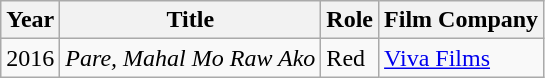<table class="wikitable">
<tr>
<th>Year</th>
<th>Title</th>
<th>Role</th>
<th>Film Company</th>
</tr>
<tr>
<td>2016</td>
<td><em>Pare, Mahal Mo Raw Ako</em></td>
<td>Red</td>
<td><a href='#'>Viva Films</a></td>
</tr>
</table>
